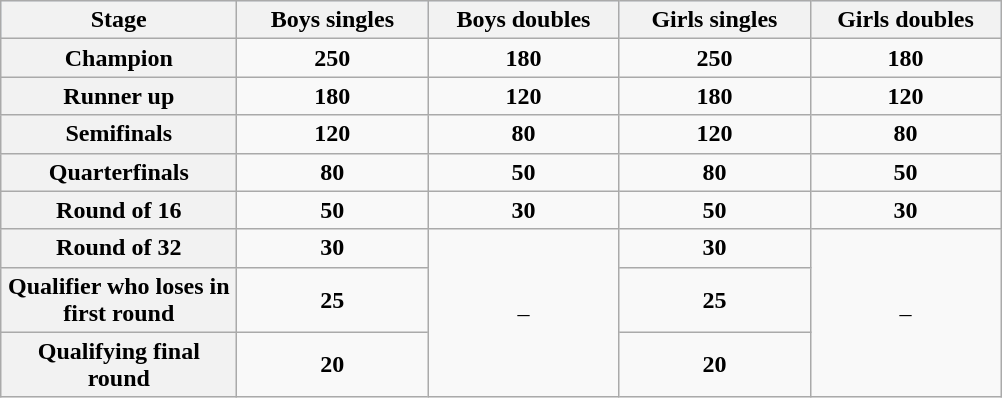<table class=wikitable>
<tr style=background:#d1e4fd>
<th style=width:150px>Stage</th>
<th style=width:120px>Boys singles</th>
<th style=width:120px>Boys doubles</th>
<th style=width:120px>Girls singles</th>
<th style=width:120px>Girls doubles</th>
</tr>
<tr style=text-align:center>
<th>Champion</th>
<td><strong>250</strong></td>
<td><strong>180</strong></td>
<td><strong>250</strong></td>
<td><strong>180</strong></td>
</tr>
<tr style=text-align:center>
<th>Runner up</th>
<td><strong>180</strong></td>
<td><strong>120</strong></td>
<td><strong>180</strong></td>
<td><strong>120</strong></td>
</tr>
<tr style=text-align:center>
<th>Semifinals</th>
<td><strong>120</strong></td>
<td><strong>80</strong></td>
<td><strong>120</strong></td>
<td><strong>80</strong></td>
</tr>
<tr style=text-align:center>
<th>Quarterfinals</th>
<td><strong>80</strong></td>
<td><strong>50</strong></td>
<td><strong>80</strong></td>
<td><strong>50</strong></td>
</tr>
<tr style=text-align:center>
<th>Round of 16</th>
<td><strong>50</strong></td>
<td><strong>30</strong></td>
<td><strong>50</strong></td>
<td><strong>30</strong></td>
</tr>
<tr style=text-align:center>
<th>Round of 32</th>
<td><strong>30</strong></td>
<td rowspan=3>–</td>
<td><strong>30</strong></td>
<td rowspan=3>–</td>
</tr>
<tr style=text-align:center>
<th>Qualifier who loses in first round</th>
<td><strong>25</strong></td>
<td><strong>25</strong></td>
</tr>
<tr style=text-align:center>
<th>Qualifying final round</th>
<td><strong>20</strong></td>
<td><strong>20</strong></td>
</tr>
</table>
